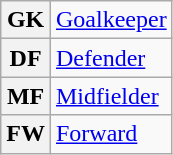<table class="wikitable">
<tr>
<th>GK</th>
<td><a href='#'>Goalkeeper</a></td>
</tr>
<tr>
<th>DF</th>
<td><a href='#'>Defender</a></td>
</tr>
<tr>
<th>MF</th>
<td><a href='#'>Midfielder</a></td>
</tr>
<tr>
<th>FW</th>
<td><a href='#'>Forward</a></td>
</tr>
</table>
